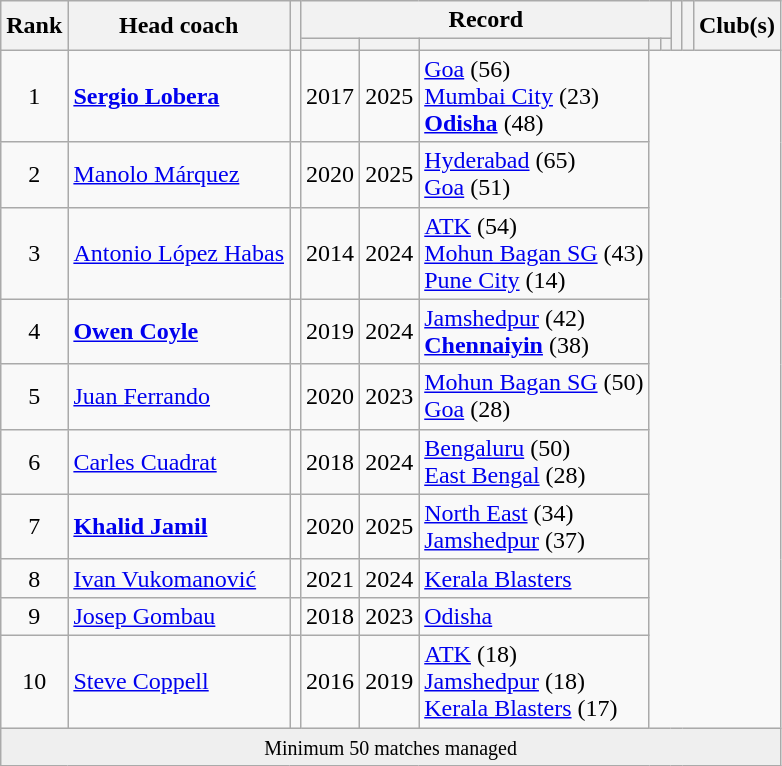<table class="wikitable sortable nowrap" style="text-align: center;">
<tr>
<th rowspan="2">Rank</th>
<th rowspan="2">Head coach</th>
<th rowspan="2"></th>
<th colspan="5">Record</th>
<th rowspan="2"></th>
<th rowspan="2"></th>
<th rowspan="2">Club(s)</th>
</tr>
<tr>
<th></th>
<th></th>
<th></th>
<th></th>
<th></th>
</tr>
<tr>
<td>1</td>
<td align=left><strong><a href='#'>Sergio Lobera</a></strong></td>
<td><br></td>
<td>2017</td>
<td>2025</td>
<td align=left><a href='#'>Goa</a> (56)<br><a href='#'>Mumbai City</a> (23)<br><strong><a href='#'>Odisha</a></strong> (48)</td>
</tr>
<tr>
<td>2</td>
<td align=left><a href='#'>Manolo Márquez</a></td>
<td><br></td>
<td>2020</td>
<td>2025</td>
<td align=left><a href='#'>Hyderabad</a> (65)<br><a href='#'>Goa</a> (51)</td>
</tr>
<tr>
<td>3</td>
<td align=left><a href='#'>Antonio López Habas</a></td>
<td><br></td>
<td>2014</td>
<td>2024</td>
<td align=left><a href='#'>ATK</a> (54)<br><a href='#'>Mohun Bagan SG</a> (43)<br><a href='#'>Pune City</a> (14)</td>
</tr>
<tr>
<td>4</td>
<td align=left><strong><a href='#'>Owen Coyle</a></strong></td>
<td><br></td>
<td>2019</td>
<td>2024</td>
<td align=left><a href='#'>Jamshedpur</a> (42)<br><strong><a href='#'>Chennaiyin</a></strong> (38)</td>
</tr>
<tr>
<td>5</td>
<td align=left><a href='#'>Juan Ferrando</a></td>
<td><br></td>
<td>2020</td>
<td>2023</td>
<td style="text-align:left;"><a href='#'>Mohun Bagan SG</a> (50)<br><a href='#'>Goa</a> (28)</td>
</tr>
<tr>
<td>6</td>
<td align=left><a href='#'>Carles Cuadrat</a></td>
<td><br></td>
<td>2018</td>
<td>2024</td>
<td align=left><a href='#'>Bengaluru</a> (50)<br><a href='#'>East Bengal</a> (28)</td>
</tr>
<tr>
<td>7</td>
<td align=left><strong><a href='#'>Khalid Jamil</a></strong></td>
<td><br></td>
<td>2020</td>
<td>2025</td>
<td align=left><a href='#'>North East</a> (34)<br><a href='#'>Jamshedpur</a> (37)</td>
</tr>
<tr>
<td>8</td>
<td align=left><a href='#'>Ivan Vukomanović</a></td>
<td><br></td>
<td>2021</td>
<td>2024</td>
<td align=left><a href='#'>Kerala Blasters</a></td>
</tr>
<tr>
<td>9</td>
<td align=left><a href='#'>Josep Gombau</a></td>
<td><br></td>
<td>2018</td>
<td>2023</td>
<td align=left><a href='#'>Odisha</a></td>
</tr>
<tr>
<td>10</td>
<td align=left><a href='#'>Steve Coppell</a></td>
<td><br></td>
<td>2016</td>
<td>2019</td>
<td align=left><a href='#'>ATK</a> (18)<br><a href='#'>Jamshedpur</a> (18)<br><a href='#'>Kerala Blasters</a> (17)</td>
</tr>
<tr bgcolor=efefef class="sortbottom">
<td colspan="11"><small>Minimum 50 matches managed</small></td>
</tr>
</table>
